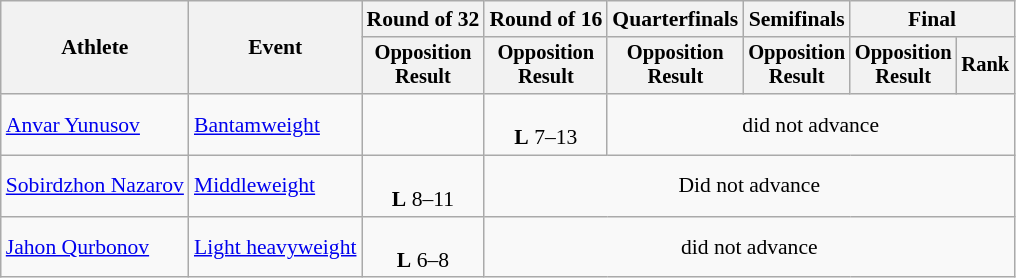<table class="wikitable" style="font-size:90%">
<tr>
<th rowspan="2">Athlete</th>
<th rowspan="2">Event</th>
<th>Round of 32</th>
<th>Round of 16</th>
<th>Quarterfinals</th>
<th>Semifinals</th>
<th colspan=2>Final</th>
</tr>
<tr style="font-size:95%">
<th>Opposition<br>Result</th>
<th>Opposition<br>Result</th>
<th>Opposition<br>Result</th>
<th>Opposition<br>Result</th>
<th>Opposition<br>Result</th>
<th>Rank</th>
</tr>
<tr align=center>
<td align=left><a href='#'>Anvar Yunusov</a></td>
<td align=left><a href='#'>Bantamweight</a></td>
<td></td>
<td><br><strong>L</strong> 7–13</td>
<td colspan=4>did not advance</td>
</tr>
<tr align=center>
<td align=left><a href='#'>Sobirdzhon Nazarov</a></td>
<td align=left><a href='#'>Middleweight</a></td>
<td><br><strong>L</strong> 8–11</td>
<td colspan=5>Did not advance</td>
</tr>
<tr align=center>
<td align=left><a href='#'>Jahon Qurbonov</a></td>
<td align=left><a href='#'>Light heavyweight</a></td>
<td><br><strong>L</strong> 6–8</td>
<td colspan=5>did not advance</td>
</tr>
</table>
